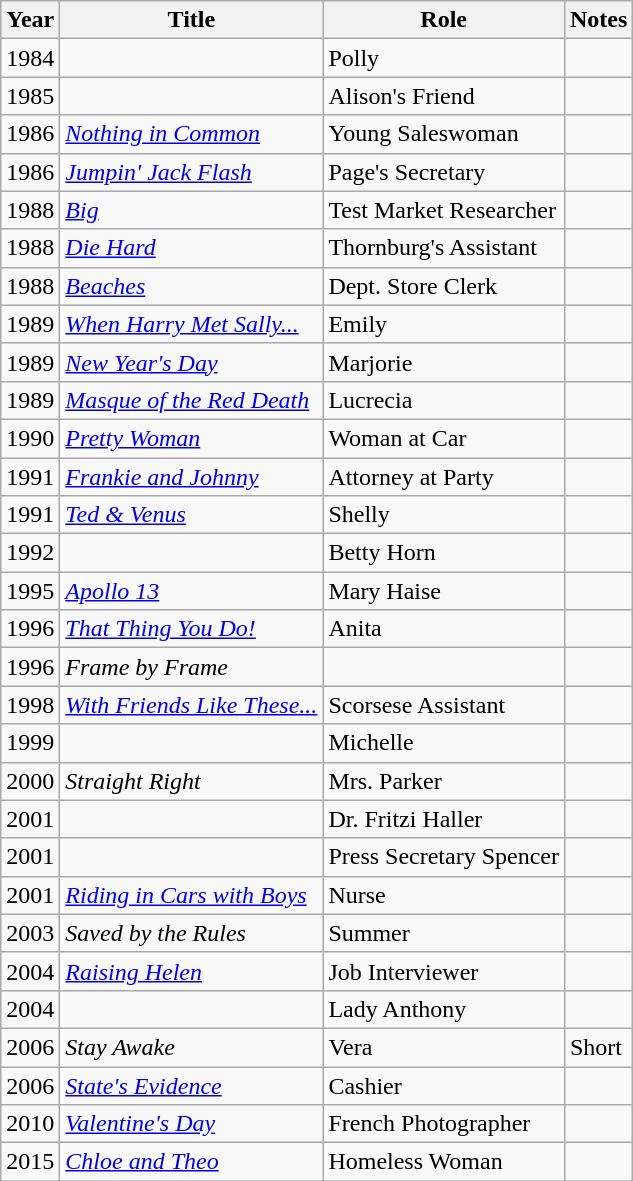<table class="wikitable sortable">
<tr>
<th>Year</th>
<th>Title</th>
<th>Role</th>
<th class="unsortable">Notes</th>
</tr>
<tr>
<td>1984</td>
<td><em></em></td>
<td>Polly</td>
<td></td>
</tr>
<tr>
<td>1985</td>
<td><em></em></td>
<td>Alison's Friend</td>
<td></td>
</tr>
<tr>
<td>1986</td>
<td><em><a href='#'>Nothing in Common</a></em></td>
<td>Young Saleswoman</td>
<td></td>
</tr>
<tr>
<td>1986</td>
<td><em><a href='#'>Jumpin' Jack Flash</a></em></td>
<td>Page's Secretary</td>
<td></td>
</tr>
<tr>
<td>1988</td>
<td><em><a href='#'>Big</a></em></td>
<td>Test Market Researcher</td>
<td></td>
</tr>
<tr>
<td>1988</td>
<td><em><a href='#'>Die Hard</a></em></td>
<td>Thornburg's Assistant</td>
<td></td>
</tr>
<tr>
<td>1988</td>
<td><em><a href='#'>Beaches</a></em></td>
<td>Dept. Store Clerk</td>
<td></td>
</tr>
<tr>
<td>1989</td>
<td><em><a href='#'>When Harry Met Sally...</a></em></td>
<td>Emily</td>
<td></td>
</tr>
<tr>
<td>1989</td>
<td><em><a href='#'>New Year's Day</a></em></td>
<td>Marjorie</td>
<td></td>
</tr>
<tr>
<td>1989</td>
<td><em><a href='#'>Masque of the Red Death</a></em></td>
<td>Lucrecia</td>
<td></td>
</tr>
<tr>
<td>1990</td>
<td><em><a href='#'>Pretty Woman</a></em></td>
<td>Woman at Car</td>
<td></td>
</tr>
<tr>
<td>1991</td>
<td><em><a href='#'>Frankie and Johnny</a></em></td>
<td>Attorney at Party</td>
<td></td>
</tr>
<tr>
<td>1991</td>
<td><em><a href='#'>Ted & Venus</a></em></td>
<td>Shelly</td>
<td></td>
</tr>
<tr>
<td>1992</td>
<td><em></em></td>
<td>Betty Horn</td>
<td></td>
</tr>
<tr>
<td>1995</td>
<td><em><a href='#'>Apollo 13</a></em></td>
<td>Mary Haise</td>
<td></td>
</tr>
<tr>
<td>1996</td>
<td><em><a href='#'>That Thing You Do!</a></em></td>
<td>Anita</td>
<td></td>
</tr>
<tr>
<td>1996</td>
<td><em>Frame by Frame</em></td>
<td></td>
<td></td>
</tr>
<tr>
<td>1998</td>
<td><em><a href='#'>With Friends Like These...</a></em></td>
<td>Scorsese Assistant</td>
<td></td>
</tr>
<tr>
<td>1999</td>
<td><em></em></td>
<td>Michelle</td>
<td></td>
</tr>
<tr>
<td>2000</td>
<td><em>Straight Right</em></td>
<td>Mrs. Parker</td>
<td></td>
</tr>
<tr>
<td>2001</td>
<td><em></em></td>
<td>Dr. Fritzi Haller</td>
<td></td>
</tr>
<tr>
<td>2001</td>
<td><em></em></td>
<td>Press Secretary Spencer</td>
<td></td>
</tr>
<tr>
<td>2001</td>
<td><em><a href='#'>Riding in Cars with Boys</a></em></td>
<td>Nurse</td>
<td></td>
</tr>
<tr>
<td>2003</td>
<td><em>Saved by the Rules</em></td>
<td>Summer</td>
<td></td>
</tr>
<tr>
<td>2004</td>
<td><em><a href='#'>Raising Helen</a></em></td>
<td>Job Interviewer</td>
<td></td>
</tr>
<tr>
<td>2004</td>
<td><em></em></td>
<td>Lady Anthony</td>
<td></td>
</tr>
<tr>
<td>2006</td>
<td><em>Stay Awake</em></td>
<td>Vera</td>
<td>Short</td>
</tr>
<tr>
<td>2006</td>
<td><em><a href='#'>State's Evidence</a></em></td>
<td>Cashier</td>
<td></td>
</tr>
<tr>
<td>2010</td>
<td><em><a href='#'>Valentine's Day</a></em></td>
<td>French Photographer</td>
<td></td>
</tr>
<tr>
<td>2015</td>
<td><em><a href='#'>Chloe and Theo</a></em></td>
<td>Homeless Woman</td>
<td></td>
</tr>
</table>
